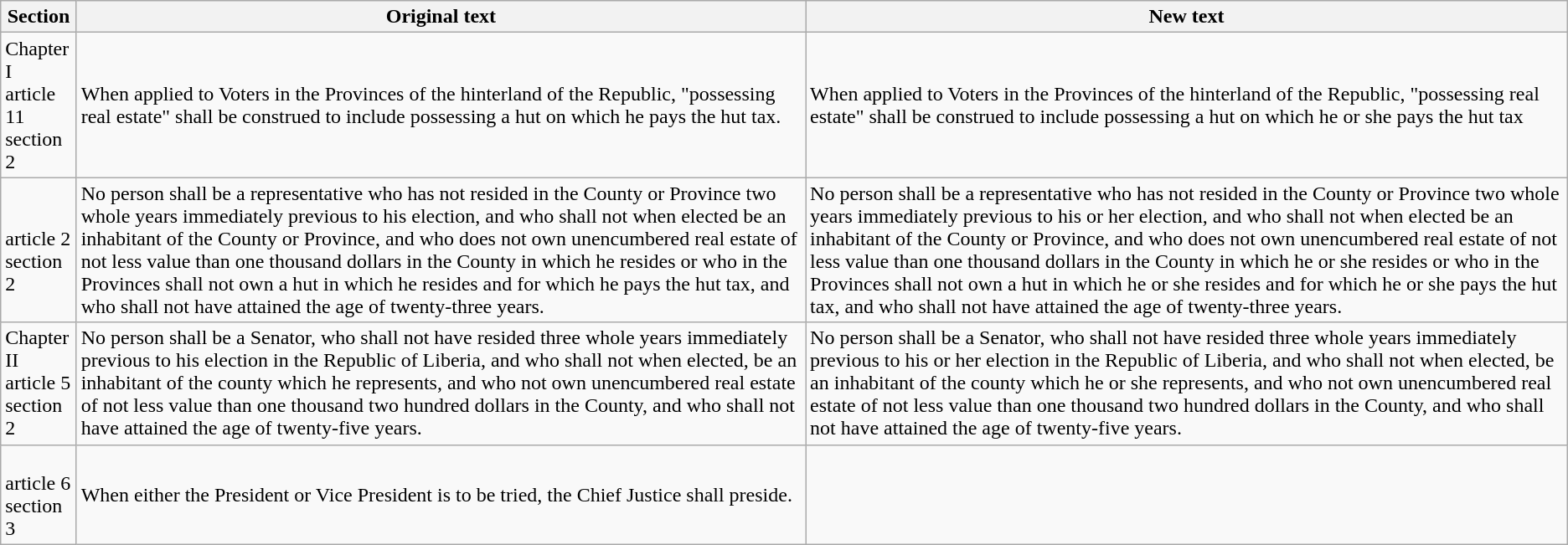<table class=wikitable>
<tr>
<th>Section</th>
<th>Original text</th>
<th>New text</th>
</tr>
<tr>
<td>Chapter I<br>article 11<br>section 2</td>
<td>When applied to Voters in the Provinces of the hinterland of the Republic, "possessing real estate" shall be construed to include possessing a hut on which he pays the hut tax.</td>
<td>When applied to Voters in the Provinces of the hinterland of the Republic, "possessing real estate" shall be construed to include possessing a hut on which he <span>or she</span> pays the hut tax</td>
</tr>
<tr>
<td><br>article 2<br>section 2</td>
<td>No person shall be a representative who has not resided in the County or Province two whole years immediately previous to his election, and who shall not when elected be an inhabitant of the County or Province, and who does not own unencumbered real estate of not less value than one thousand dollars in the County in which he resides or who in the Provinces shall not own a hut in which he resides and for which he pays the hut tax, and who shall not have attained the age of twenty-three years.</td>
<td>No person shall be a representative who has not resided in the County or Province two whole years immediately previous to his <span>or her</span> election, and who shall not when elected be an inhabitant of the County or Province, and who does not own unencumbered real estate of not less value than one thousand dollars in the County in which he <span>or she</span> resides or who in the Provinces shall not own a hut in which he <span>or she</span> resides and for which he <span>or she</span> pays the hut tax, and who shall not have attained the age of twenty-three years.</td>
</tr>
<tr>
<td>Chapter II<br>article 5<br>section 2</td>
<td>No person shall be a Senator, who shall not have resided three whole years immediately previous to his election in the Republic of Liberia, and who shall not when elected, be an inhabitant of the county which he represents, and who not own unencumbered real estate of not less value than one thousand two hundred dollars in the County, and who shall not have attained the age of twenty-five years.</td>
<td>No person shall be a Senator, who shall not have resided three whole years immediately previous to his <span>or her</span> election in the Republic of Liberia, and who shall not when elected, be an inhabitant of the county which he <span>or she</span> represents, and who not own unencumbered real estate of not less value than one thousand two hundred dollars in the County, and who shall not have attained the age of twenty-five years.</td>
</tr>
<tr>
<td><br>article 6<br>section 3</td>
<td><span>When either the President or Vice President is to be tried, the Chief Justice shall preside.</span></td>
<td></td>
</tr>
</table>
